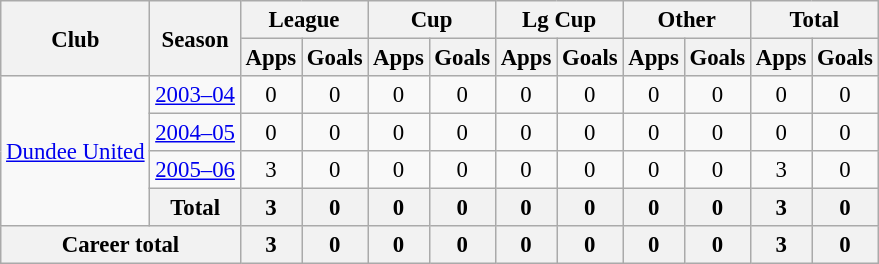<table class="wikitable" style="font-size:95%; text-align:center">
<tr>
<th rowspan="2">Club</th>
<th rowspan="2">Season</th>
<th colspan="2">League</th>
<th colspan="2">Cup</th>
<th colspan="2">Lg Cup</th>
<th colspan="2">Other</th>
<th colspan="2">Total</th>
</tr>
<tr>
<th>Apps</th>
<th>Goals</th>
<th>Apps</th>
<th>Goals</th>
<th>Apps</th>
<th>Goals</th>
<th>Apps</th>
<th>Goals</th>
<th>Apps</th>
<th>Goals</th>
</tr>
<tr>
<td rowspan="4"><a href='#'>Dundee United</a></td>
<td><a href='#'>2003–04</a></td>
<td>0</td>
<td>0</td>
<td>0</td>
<td>0</td>
<td>0</td>
<td>0</td>
<td>0</td>
<td>0</td>
<td>0</td>
<td>0</td>
</tr>
<tr>
<td><a href='#'>2004–05</a></td>
<td>0</td>
<td>0</td>
<td>0</td>
<td>0</td>
<td>0</td>
<td>0</td>
<td>0</td>
<td>0</td>
<td>0</td>
<td>0</td>
</tr>
<tr>
<td><a href='#'>2005–06</a></td>
<td>3</td>
<td>0</td>
<td>0</td>
<td>0</td>
<td>0</td>
<td>0</td>
<td>0</td>
<td>0</td>
<td>3</td>
<td>0</td>
</tr>
<tr>
<th>Total</th>
<th>3</th>
<th>0</th>
<th>0</th>
<th>0</th>
<th>0</th>
<th>0</th>
<th>0</th>
<th>0</th>
<th>3</th>
<th>0</th>
</tr>
<tr>
<th colspan="2">Career total</th>
<th>3</th>
<th>0</th>
<th>0</th>
<th>0</th>
<th>0</th>
<th>0</th>
<th>0</th>
<th>0</th>
<th>3</th>
<th>0</th>
</tr>
</table>
